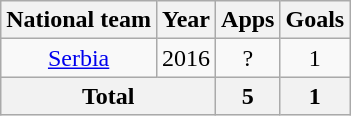<table class="wikitable" style="text-align:center">
<tr>
<th>National team</th>
<th>Year</th>
<th>Apps</th>
<th>Goals</th>
</tr>
<tr>
<td rowspan="1"><a href='#'>Serbia</a></td>
<td>2016</td>
<td>?</td>
<td>1</td>
</tr>
<tr>
<th colspan="2">Total</th>
<th>5</th>
<th>1</th>
</tr>
</table>
